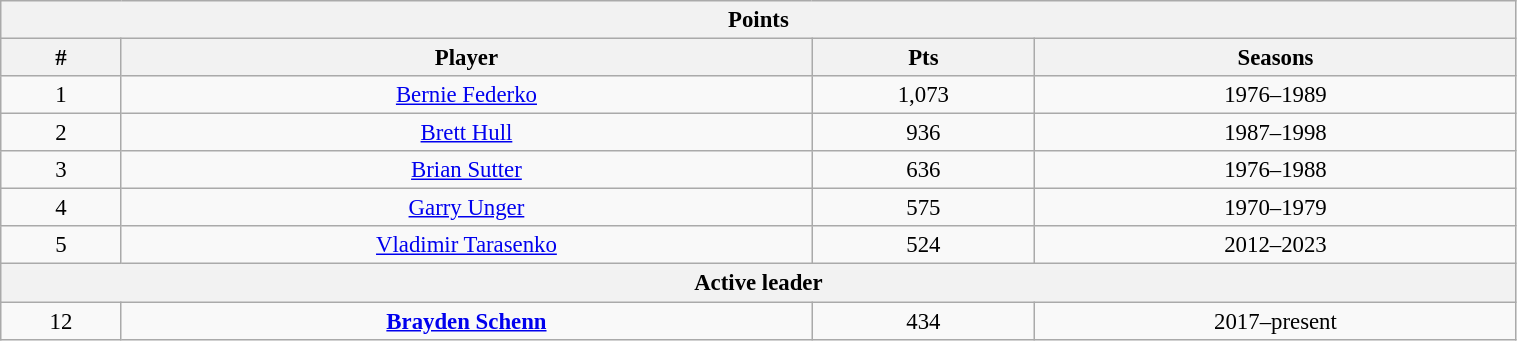<table class="wikitable" style="text-align: center; font-size: 95%" width="80%">
<tr>
<th colspan="4">Points</th>
</tr>
<tr>
<th>#</th>
<th>Player</th>
<th>Pts</th>
<th>Seasons</th>
</tr>
<tr>
<td>1</td>
<td><a href='#'>Bernie Federko</a></td>
<td>1,073</td>
<td>1976–1989</td>
</tr>
<tr>
<td>2</td>
<td><a href='#'>Brett Hull</a></td>
<td>936</td>
<td>1987–1998</td>
</tr>
<tr>
<td>3</td>
<td><a href='#'>Brian Sutter</a></td>
<td>636</td>
<td>1976–1988</td>
</tr>
<tr>
<td>4</td>
<td><a href='#'>Garry Unger</a></td>
<td>575</td>
<td>1970–1979</td>
</tr>
<tr>
<td>5</td>
<td><a href='#'>Vladimir Tarasenko</a></td>
<td>524</td>
<td>2012–2023</td>
</tr>
<tr>
<th colspan="4">Active leader</th>
</tr>
<tr>
<td>12</td>
<td><strong><a href='#'>Brayden Schenn</a></strong></td>
<td>434</td>
<td>2017–present</td>
</tr>
</table>
